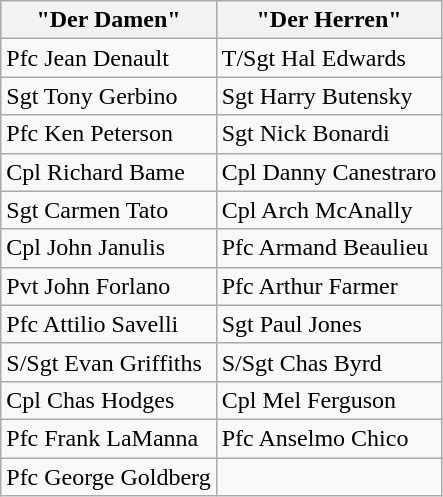<table class="wikitable">
<tr>
<th>"Der Damen"</th>
<th>"Der Herren"</th>
</tr>
<tr>
<td>Pfc Jean Denault</td>
<td>T/Sgt Hal Edwards</td>
</tr>
<tr>
<td>Sgt Tony Gerbino</td>
<td>Sgt Harry Butensky</td>
</tr>
<tr>
<td>Pfc Ken Peterson</td>
<td>Sgt Nick Bonardi</td>
</tr>
<tr>
<td>Cpl Richard Bame</td>
<td>Cpl Danny Canestraro</td>
</tr>
<tr>
<td>Sgt Carmen Tato</td>
<td>Cpl Arch McAnally</td>
</tr>
<tr>
<td>Cpl John Janulis</td>
<td>Pfc Armand Beaulieu</td>
</tr>
<tr>
<td>Pvt John Forlano</td>
<td>Pfc Arthur Farmer</td>
</tr>
<tr>
<td>Pfc Attilio Savelli</td>
<td>Sgt Paul Jones</td>
</tr>
<tr>
<td>S/Sgt Evan Griffiths</td>
<td>S/Sgt Chas Byrd</td>
</tr>
<tr>
<td>Cpl Chas Hodges</td>
<td>Cpl Mel Ferguson</td>
</tr>
<tr>
<td>Pfc Frank LaManna</td>
<td>Pfc Anselmo Chico</td>
</tr>
<tr>
<td>Pfc George Goldberg</td>
<td></td>
</tr>
</table>
